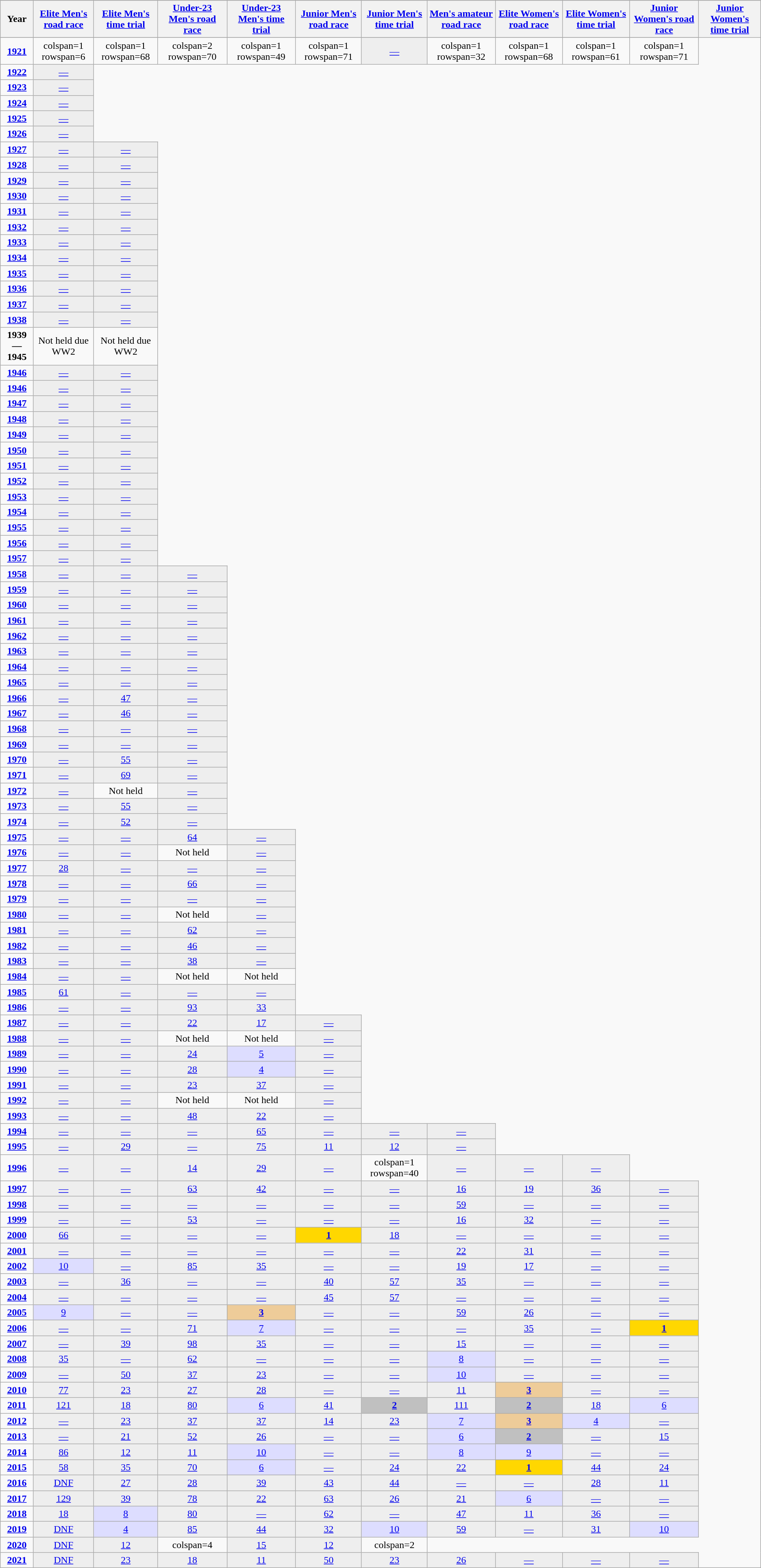<table class="wikitable sortable">
<tr style="background:#eee;">
</tr>
<tr>
<th>Year</th>
<th><a href='#'>Elite Men's road race</a></th>
<th><a href='#'>Elite Men's time trial</a></th>
<th><a href='#'>Under-23 Men's road race</a></th>
<th><a href='#'>Under-23 Men's time trial</a></th>
<th><a href='#'>Junior Men's road race</a></th>
<th><a href='#'>Junior Men's time trial</a></th>
<th><a href='#'>Men's amateur road race</a></th>
<th><a href='#'>Elite Women's road race</a></th>
<th><a href='#'>Elite Women's time trial</a></th>
<th><a href='#'>Junior Women's road race</a></th>
<th><a href='#'>Junior Women's time trial</a></th>
</tr>
<tr>
</tr>
<tr align="center">
<td style="text-align:center;"><strong><a href='#'>1921</a></strong></td>
<td>colspan=1 rowspan=6 </td>
<td>colspan=1 rowspan=68 </td>
<td>colspan=2 rowspan=70 </td>
<td>colspan=1 rowspan=49 </td>
<td>colspan=1 rowspan=71 </td>
<td style="background:#eee;"><a href='#'>—</a></td>
<td>colspan=1 rowspan=32 </td>
<td>colspan=1 rowspan=68 </td>
<td>colspan=1 rowspan=61 </td>
<td>colspan=1 rowspan=71 </td>
</tr>
<tr align="center">
<td style="text-align:center;"><strong><a href='#'>1922</a></strong></td>
<td style="background:#eee;"><a href='#'>—</a></td>
</tr>
<tr align="center">
<td style="text-align:center;"><strong><a href='#'>1923</a></strong></td>
<td style="background:#eee;"><a href='#'>—</a></td>
</tr>
<tr align="center">
<td style="text-align:center;"><strong><a href='#'>1924</a></strong></td>
<td style="background:#eee;"><a href='#'>—</a></td>
</tr>
<tr align="center">
<td style="text-align:center;"><strong><a href='#'>1925</a></strong></td>
<td style="background:#eee;"><a href='#'>—</a></td>
</tr>
<tr align="center">
<td style="text-align:center;"><strong><a href='#'>1926</a></strong></td>
<td style="background:#eee;"><a href='#'>—</a></td>
</tr>
<tr align="center">
<td style="text-align:center;"><strong><a href='#'>1927</a></strong></td>
<td style="background:#eee;"><a href='#'>—</a></td>
<td style="background:#eee;"><a href='#'>—</a></td>
</tr>
<tr align="center">
<td style="text-align:center;"><strong><a href='#'>1928</a></strong></td>
<td style="background:#eee;"><a href='#'>—</a></td>
<td style="background:#eee;"><a href='#'>—</a></td>
</tr>
<tr align="center">
<td style="text-align:center;"><strong><a href='#'>1929</a></strong></td>
<td style="background:#eee;"><a href='#'>—</a></td>
<td style="background:#eee;"><a href='#'>—</a></td>
</tr>
<tr align="center">
<td style="text-align:center;"><strong><a href='#'>1930</a></strong></td>
<td style="background:#eee;"><a href='#'>—</a></td>
<td style="background:#eee;"><a href='#'>—</a></td>
</tr>
<tr align="center">
<td style="text-align:center;"><strong><a href='#'>1931</a></strong></td>
<td style="background:#eee;"><a href='#'>—</a></td>
<td style="background:#eee;"><a href='#'>—</a></td>
</tr>
<tr align="center">
<td style="text-align:center;"><strong><a href='#'>1932</a></strong></td>
<td style="background:#eee;"><a href='#'>—</a></td>
<td style="background:#eee;"><a href='#'>—</a></td>
</tr>
<tr align="center">
<td style="text-align:center;"><strong><a href='#'>1933</a></strong></td>
<td style="background:#eee;"><a href='#'>—</a></td>
<td style="background:#eee;"><a href='#'>—</a></td>
</tr>
<tr align="center">
<td style="text-align:center;"><strong><a href='#'>1934</a></strong></td>
<td style="background:#eee;"><a href='#'>—</a></td>
<td style="background:#eee;"><a href='#'>—</a></td>
</tr>
<tr align="center">
<td style="text-align:center;"><strong><a href='#'>1935</a></strong></td>
<td style="background:#eee;"><a href='#'>—</a></td>
<td style="background:#eee;"><a href='#'>—</a></td>
</tr>
<tr align="center">
<td style="text-align:center;"><strong><a href='#'>1936</a></strong></td>
<td style="background:#eee;"><a href='#'>—</a></td>
<td style="background:#eee;"><a href='#'>—</a></td>
</tr>
<tr align="center">
<td style="text-align:center;"><strong><a href='#'>1937</a></strong></td>
<td style="background:#eee;"><a href='#'>—</a></td>
<td style="background:#eee;"><a href='#'>—</a></td>
</tr>
<tr align="center">
<td style="text-align:center;"><strong><a href='#'>1938</a></strong></td>
<td style="background:#eee;"><a href='#'>—</a></td>
<td style="background:#eee;"><a href='#'>—</a></td>
</tr>
<tr align="center">
<td style="text-align:center;"><strong>1939 — 1945</strong></td>
<td>Not held due WW2</td>
<td>Not held due WW2</td>
</tr>
<tr align="center">
<td style="text-align:center;"><strong><a href='#'>1946</a></strong></td>
<td style="background:#eee;"><a href='#'>—</a></td>
<td style="background:#eee;"><a href='#'>—</a></td>
</tr>
<tr align="center">
<td style="text-align:center;"><strong><a href='#'>1946</a></strong></td>
<td style="background:#eee;"><a href='#'>—</a></td>
<td style="background:#eee;"><a href='#'>—</a></td>
</tr>
<tr align="center">
<td style="text-align:center;"><strong><a href='#'>1947</a></strong></td>
<td style="background:#eee;"><a href='#'>—</a></td>
<td style="background:#eee;"><a href='#'>—</a></td>
</tr>
<tr align="center">
<td style="text-align:center;"><strong><a href='#'>1948</a></strong></td>
<td style="background:#eee;"><a href='#'>—</a></td>
<td style="background:#eee;"><a href='#'>—</a></td>
</tr>
<tr align="center">
<td style="text-align:center;"><strong><a href='#'>1949</a></strong></td>
<td style="background:#eee;"><a href='#'>—</a></td>
<td style="background:#eee;"><a href='#'>—</a></td>
</tr>
<tr align="center">
<td style="text-align:center;"><strong><a href='#'>1950</a></strong></td>
<td style="background:#eee;"><a href='#'>—</a></td>
<td style="background:#eee;"><a href='#'>—</a></td>
</tr>
<tr align="center">
<td style="text-align:center;"><strong><a href='#'>1951</a></strong></td>
<td style="background:#eee;"><a href='#'>—</a></td>
<td style="background:#eee;"><a href='#'>—</a></td>
</tr>
<tr align="center">
<td style="text-align:center;"><strong><a href='#'>1952</a></strong></td>
<td style="background:#eee;"><a href='#'>—</a></td>
<td style="background:#eee;"><a href='#'>—</a></td>
</tr>
<tr align="center">
<td style="text-align:center;"><strong><a href='#'>1953</a></strong></td>
<td style="background:#eee;"><a href='#'>—</a></td>
<td style="background:#eee;"><a href='#'>—</a></td>
</tr>
<tr align="center">
<td style="text-align:center;"><strong><a href='#'>1954</a></strong></td>
<td style="background:#eee;"><a href='#'>—</a></td>
<td style="background:#eee;"><a href='#'>—</a></td>
</tr>
<tr align="center">
<td style="text-align:center;"><strong><a href='#'>1955</a></strong></td>
<td style="background:#eee;"><a href='#'>—</a></td>
<td style="background:#eee;"><a href='#'>—</a></td>
</tr>
<tr align="center">
<td style="text-align:center;"><strong><a href='#'>1956</a></strong></td>
<td style="background:#eee;"><a href='#'>—</a></td>
<td style="background:#eee;"><a href='#'>—</a></td>
</tr>
<tr align="center">
<td style="text-align:center;"><strong><a href='#'>1957</a></strong></td>
<td style="background:#eee;"><a href='#'>—</a></td>
<td style="background:#eee;"><a href='#'>—</a></td>
</tr>
<tr align="center">
<td style="text-align:center;"><strong><a href='#'>1958</a></strong></td>
<td style="background:#eee;"><a href='#'>—</a></td>
<td style="background:#eee;"><a href='#'>—</a></td>
<td style="background:#eee;"><a href='#'>—</a></td>
</tr>
<tr align="center">
<td style="text-align:center;"><strong><a href='#'>1959</a></strong></td>
<td style="background:#eee;"><a href='#'>—</a></td>
<td style="background:#eee;"><a href='#'>—</a></td>
<td style="background:#eee;"><a href='#'>—</a></td>
</tr>
<tr align="center">
<td style="text-align:center;"><strong><a href='#'>1960</a></strong></td>
<td style="background:#eee;"><a href='#'>—</a></td>
<td style="background:#eee;"><a href='#'>—</a></td>
<td style="background:#eee;"><a href='#'>—</a></td>
</tr>
<tr align="center">
<td style="text-align:center;"><strong><a href='#'>1961</a></strong></td>
<td style="background:#eee;"><a href='#'>—</a></td>
<td style="background:#eee;"><a href='#'>—</a></td>
<td style="background:#eee;"><a href='#'>—</a></td>
</tr>
<tr align="center">
<td style="text-align:center;"><strong><a href='#'>1962</a></strong></td>
<td style="background:#eee;"><a href='#'>—</a></td>
<td style="background:#eee;"><a href='#'>—</a></td>
<td style="background:#eee;"><a href='#'>—</a></td>
</tr>
<tr align="center">
<td style="text-align:center;"><strong><a href='#'>1963</a></strong></td>
<td style="background:#eee;"><a href='#'>—</a></td>
<td style="background:#eee;"><a href='#'>—</a></td>
<td style="background:#eee;"><a href='#'>—</a></td>
</tr>
<tr align="center">
<td style="text-align:center;"><strong><a href='#'>1964</a></strong></td>
<td style="background:#eee;"><a href='#'>—</a></td>
<td style="background:#eee;"><a href='#'>—</a></td>
<td style="background:#eee;"><a href='#'>—</a></td>
</tr>
<tr align="center">
<td style="text-align:center;"><strong><a href='#'>1965</a></strong></td>
<td style="background:#eee;"><a href='#'>—</a></td>
<td style="background:#eee;"><a href='#'>—</a></td>
<td style="background:#eee;"><a href='#'>—</a></td>
</tr>
<tr align="center">
<td style="text-align:center;"><strong><a href='#'>1966</a></strong></td>
<td style="background:#eee;"><a href='#'>—</a></td>
<td style="background:#eee;"><a href='#'>47</a></td>
<td style="background:#eee;"><a href='#'>—</a></td>
</tr>
<tr align="center">
<td style="text-align:center;"><strong><a href='#'>1967</a></strong></td>
<td style="background:#eee;"><a href='#'>—</a></td>
<td style="background:#eee;"><a href='#'>46</a></td>
<td style="background:#eee;"><a href='#'>—</a></td>
</tr>
<tr align="center">
<td style="text-align:center;"><strong><a href='#'>1968</a></strong></td>
<td style="background:#eee;"><a href='#'>—</a></td>
<td style="background:#eee;"><a href='#'>—</a></td>
<td style="background:#eee;"><a href='#'>—</a></td>
</tr>
<tr align="center">
<td style="text-align:center;"><strong><a href='#'>1969</a></strong></td>
<td style="background:#eee;"><a href='#'>—</a></td>
<td style="background:#eee;"><a href='#'>—</a></td>
<td style="background:#eee;"><a href='#'>—</a></td>
</tr>
<tr align="center">
<td style="text-align:center;"><strong><a href='#'>1970</a></strong></td>
<td style="background:#eee;"><a href='#'>—</a></td>
<td style="background:#eee;"><a href='#'>55</a></td>
<td style="background:#eee;"><a href='#'>—</a></td>
</tr>
<tr align="center">
<td style="text-align:center;"><strong><a href='#'>1971</a></strong></td>
<td style="background:#eee;"><a href='#'>—</a></td>
<td style="background:#eee;"><a href='#'>69</a></td>
<td style="background:#eee;"><a href='#'>—</a></td>
</tr>
<tr align="center">
<td style="text-align:center;"><strong><a href='#'>1972</a></strong></td>
<td style="background:#eee;"><a href='#'>—</a></td>
<td>Not held</td>
<td style="background:#eee;"><a href='#'>—</a></td>
</tr>
<tr align="center">
<td style="text-align:center;"><strong><a href='#'>1973</a></strong></td>
<td style="background:#eee;"><a href='#'>—</a></td>
<td style="background:#eee;"><a href='#'>55</a></td>
<td style="background:#eee;"><a href='#'>—</a></td>
</tr>
<tr align="center">
<td style="text-align:center;"><strong><a href='#'>1974</a></strong></td>
<td style="background:#eee;"><a href='#'>—</a></td>
<td style="background:#eee;"><a href='#'>52</a></td>
<td style="background:#eee;"><a href='#'>—</a></td>
</tr>
<tr align="center">
<td style="text-align:center;"><strong><a href='#'>1975</a></strong></td>
<td style="background:#eee;"><a href='#'>—</a></td>
<td style="background:#eee;"><a href='#'>—</a></td>
<td style="background:#eee;"><a href='#'>64</a></td>
<td style="background:#eee;"><a href='#'>—</a></td>
</tr>
<tr align="center">
<td style="text-align:center;"><strong><a href='#'>1976</a></strong></td>
<td style="background:#eee;"><a href='#'>—</a></td>
<td style="background:#eee;"><a href='#'>—</a></td>
<td>Not held</td>
<td style="background:#eee;"><a href='#'>—</a></td>
</tr>
<tr align="center">
<td style="text-align:center;"><strong><a href='#'>1977</a></strong></td>
<td style="background:#eee;"><a href='#'>28</a></td>
<td style="background:#eee;"><a href='#'>—</a></td>
<td style="background:#eee;"><a href='#'>—</a></td>
<td style="background:#eee;"><a href='#'>—</a></td>
</tr>
<tr align="center">
<td style="text-align:center;"><strong><a href='#'>1978</a></strong></td>
<td style="background:#eee;"><a href='#'>—</a></td>
<td style="background:#eee;"><a href='#'>—</a></td>
<td style="background:#eee;"><a href='#'>66</a></td>
<td style="background:#eee;"><a href='#'>—</a></td>
</tr>
<tr align="center">
<td style="text-align:center;"><strong><a href='#'>1979</a></strong></td>
<td style="background:#eee;"><a href='#'>—</a></td>
<td style="background:#eee;"><a href='#'>—</a></td>
<td style="background:#eee;"><a href='#'>—</a></td>
<td style="background:#eee;"><a href='#'>—</a></td>
</tr>
<tr align="center">
<td style="text-align:center;"><strong><a href='#'>1980</a></strong></td>
<td style="background:#eee;"><a href='#'>—</a></td>
<td style="background:#eee;"><a href='#'>—</a></td>
<td>Not held</td>
<td style="background:#eee;"><a href='#'>—</a></td>
</tr>
<tr align="center">
<td style="text-align:center;"><strong><a href='#'>1981</a></strong></td>
<td style="background:#eee;"><a href='#'>—</a></td>
<td style="background:#eee;"><a href='#'>—</a></td>
<td style="background:#eee;"><a href='#'>62</a></td>
<td style="background:#eee;"><a href='#'>—</a></td>
</tr>
<tr align="center">
<td style="text-align:center;"><strong><a href='#'>1982</a></strong></td>
<td style="background:#eee;"><a href='#'>—</a></td>
<td style="background:#eee;"><a href='#'>—</a></td>
<td style="background:#eee;"><a href='#'>46</a></td>
<td style="background:#eee;"><a href='#'>—</a></td>
</tr>
<tr align="center">
<td style="text-align:center;"><strong><a href='#'>1983</a></strong></td>
<td style="background:#eee;"><a href='#'>—</a></td>
<td style="background:#eee;"><a href='#'>—</a></td>
<td style="background:#eee;"><a href='#'>38</a></td>
<td style="background:#eee;"><a href='#'>—</a></td>
</tr>
<tr align="center">
<td style="text-align:center;"><strong><a href='#'>1984</a></strong></td>
<td style="background:#eee;"><a href='#'>—</a></td>
<td style="background:#eee;"><a href='#'>—</a></td>
<td>Not held</td>
<td>Not held</td>
</tr>
<tr align="center">
<td style="text-align:center;"><strong><a href='#'>1985</a></strong></td>
<td style="background:#eee;"><a href='#'>61</a></td>
<td style="background:#eee;"><a href='#'>—</a></td>
<td style="background:#eee;"><a href='#'>—</a></td>
<td style="background:#eee;"><a href='#'>—</a></td>
</tr>
<tr align="center">
<td style="text-align:center;"><strong><a href='#'>1986</a></strong></td>
<td style="background:#eee;"><a href='#'>—</a></td>
<td style="background:#eee;"><a href='#'>—</a></td>
<td style="background:#eee;"><a href='#'>93</a></td>
<td style="background:#eee;"><a href='#'>33</a></td>
</tr>
<tr align="center">
<td style="text-align:center;"><strong><a href='#'>1987</a></strong></td>
<td style="background:#eee;"><a href='#'>—</a></td>
<td style="background:#eee;"><a href='#'>—</a></td>
<td style="background:#eee;"><a href='#'>22</a></td>
<td style="background:#eee;"><a href='#'>17</a></td>
<td style="background:#eee;"><a href='#'>—</a></td>
</tr>
<tr align="center">
<td style="text-align:center;"><strong><a href='#'>1988</a></strong></td>
<td style="background:#eee;"><a href='#'>—</a></td>
<td style="background:#eee;"><a href='#'>—</a></td>
<td>Not held</td>
<td>Not held</td>
<td style="background:#eee;"><a href='#'>—</a></td>
</tr>
<tr align="center">
<td style="text-align:center;"><strong><a href='#'>1989</a></strong></td>
<td style="background:#eee;"><a href='#'>—</a></td>
<td style="background:#eee;"><a href='#'>—</a></td>
<td style="background:#eee;"><a href='#'>24</a></td>
<td style="background:#ddf;"><a href='#'>5</a></td>
<td style="background:#eee;"><a href='#'>—</a></td>
</tr>
<tr align="center">
<td style="text-align:center;"><strong><a href='#'>1990</a></strong></td>
<td style="background:#eee;"><a href='#'>—</a></td>
<td style="background:#eee;"><a href='#'>—</a></td>
<td style="background:#eee;"><a href='#'>28</a></td>
<td style="background:#ddf;"><a href='#'>4</a></td>
<td style="background:#eee;"><a href='#'>—</a></td>
</tr>
<tr align="center">
<td style="text-align:center;"><strong><a href='#'>1991</a></strong></td>
<td style="background:#eee;"><a href='#'>—</a></td>
<td style="background:#eee;"><a href='#'>—</a></td>
<td style="background:#eee;"><a href='#'>23</a></td>
<td style="background:#eee;"><a href='#'>37</a></td>
<td style="background:#eee;"><a href='#'>—</a></td>
</tr>
<tr align="center">
<td style="text-align:center;"><strong><a href='#'>1992</a></strong></td>
<td style="background:#eee;"><a href='#'>—</a></td>
<td style="background:#eee;"><a href='#'>—</a></td>
<td>Not held</td>
<td>Not held</td>
<td style="background:#eee;"><a href='#'>—</a></td>
</tr>
<tr align="center">
<td style="text-align:center;"><strong><a href='#'>1993</a></strong></td>
<td style="background:#eee;"><a href='#'>—</a></td>
<td style="background:#eee;"><a href='#'>—</a></td>
<td style="background:#eee;"><a href='#'>48</a></td>
<td style="background:#eee;"><a href='#'>22</a></td>
<td style="background:#eee;"><a href='#'>—</a></td>
</tr>
<tr align="center">
<td style="text-align:center;"><strong><a href='#'>1994</a></strong></td>
<td style="background:#eee;"><a href='#'>—</a></td>
<td style="background:#eee;"><a href='#'>—</a></td>
<td style="background:#eee;"><a href='#'>—</a></td>
<td style="background:#eee;"><a href='#'>65</a></td>
<td style="background:#eee;"><a href='#'>—</a></td>
<td style="background:#eee;"><a href='#'>—</a></td>
<td style="background:#eee;"><a href='#'>—</a></td>
</tr>
<tr align="center">
<td style="text-align:center;"><strong><a href='#'>1995</a></strong></td>
<td style="background:#eee;"><a href='#'>—</a></td>
<td style="background:#eee;"><a href='#'>29</a></td>
<td style="background:#eee;"><a href='#'>—</a></td>
<td style="background:#eee;"><a href='#'>75</a></td>
<td style="background:#eee;"><a href='#'>11</a></td>
<td style="background:#eee;"><a href='#'>12</a></td>
<td style="background:#eee;"><a href='#'>—</a></td>
</tr>
<tr align="center">
<td style="text-align:center;"><strong><a href='#'>1996</a></strong></td>
<td style="background:#eee;"><a href='#'>—</a></td>
<td style="background:#eee;"><a href='#'>—</a></td>
<td style="background:#eee;"><a href='#'>14</a></td>
<td style="background:#eee;"><a href='#'>29</a></td>
<td style="background:#eee;"><a href='#'>—</a></td>
<td>colspan=1 rowspan=40 </td>
<td style="background:#eee;"><a href='#'>—</a></td>
<td style="background:#eee;"><a href='#'>—</a></td>
<td style="background:#eee;"><a href='#'>—</a></td>
</tr>
<tr align="center">
<td style="text-align:center;"><strong><a href='#'>1997</a></strong></td>
<td style="background:#eee;"><a href='#'>—</a></td>
<td style="background:#eee;"><a href='#'>—</a></td>
<td style="background:#eee;"><a href='#'>63</a></td>
<td style="background:#eee;"><a href='#'>42</a></td>
<td style="background:#eee;"><a href='#'>—</a></td>
<td style="background:#eee;"><a href='#'>—</a></td>
<td style="background:#eee;"><a href='#'>16</a></td>
<td style="background:#eee;"><a href='#'>19</a></td>
<td style="background:#eee;"><a href='#'>36</a></td>
<td style="background:#eee;"><a href='#'>—</a></td>
</tr>
<tr align="center">
<td style="text-align:center;"><strong><a href='#'>1998</a></strong></td>
<td style="background:#eee;"><a href='#'>—</a></td>
<td style="background:#eee;"><a href='#'>—</a></td>
<td style="background:#eee;"><a href='#'>—</a></td>
<td style="background:#eee;"><a href='#'>—</a></td>
<td style="background:#eee;"><a href='#'>—</a></td>
<td style="background:#eee;"><a href='#'>—</a></td>
<td style="background:#eee;"><a href='#'>59</a></td>
<td style="background:#eee;"><a href='#'>—</a></td>
<td style="background:#eee;"><a href='#'>—</a></td>
<td style="background:#eee;"><a href='#'>—</a></td>
</tr>
<tr align="center">
<td style="text-align:center;"><strong><a href='#'>1999</a></strong></td>
<td style="background:#eee;"><a href='#'>—</a></td>
<td style="background:#eee;"><a href='#'>—</a></td>
<td style="background:#eee;"><a href='#'>53</a></td>
<td style="background:#eee;"><a href='#'>—</a></td>
<td style="background:#eee;"><a href='#'>—</a></td>
<td style="background:#eee;"><a href='#'>—</a></td>
<td style="background:#eee;"><a href='#'>16</a></td>
<td style="background:#eee;"><a href='#'>32</a></td>
<td style="background:#eee;"><a href='#'>—</a></td>
<td style="background:#eee;"><a href='#'>—</a></td>
</tr>
<tr align="center">
<td style="text-align:center;"><strong><a href='#'>2000</a></strong></td>
<td style="background:#eee;"><a href='#'>66</a></td>
<td style="background:#eee;"><a href='#'>—</a></td>
<td style="background:#eee;"><a href='#'>—</a></td>
<td style="background:#eee;"><a href='#'>—</a></td>
<td style="background:gold;"><a href='#'><strong>1</strong></a></td>
<td style="background:#eee;"><a href='#'>18</a></td>
<td style="background:#eee;"><a href='#'>—</a></td>
<td style="background:#eee;"><a href='#'>—</a></td>
<td style="background:#eee;"><a href='#'>—</a></td>
<td style="background:#eee;"><a href='#'>—</a></td>
</tr>
<tr align="center">
<td style="text-align:center;"><strong><a href='#'>2001</a></strong></td>
<td style="background:#eee;"><a href='#'>—</a></td>
<td style="background:#eee;"><a href='#'>—</a></td>
<td style="background:#eee;"><a href='#'>—</a></td>
<td style="background:#eee;"><a href='#'>—</a></td>
<td style="background:#eee;"><a href='#'>—</a></td>
<td style="background:#eee;"><a href='#'>—</a></td>
<td style="background:#eee;"><a href='#'>22</a></td>
<td style="background:#eee;"><a href='#'>31</a></td>
<td style="background:#eee;"><a href='#'>—</a></td>
<td style="background:#eee;"><a href='#'>—</a></td>
</tr>
<tr align="center">
<td style="text-align:center;"><strong><a href='#'>2002</a></strong></td>
<td style="background:#ddf;"><a href='#'>10</a></td>
<td style="background:#eee;"><a href='#'>—</a></td>
<td style="background:#eee;"><a href='#'>85</a></td>
<td style="background:#eee;"><a href='#'>35</a></td>
<td style="background:#eee;"><a href='#'>—</a></td>
<td style="background:#eee;"><a href='#'>—</a></td>
<td style="background:#eee;"><a href='#'>19</a></td>
<td style="background:#eee;"><a href='#'>17</a></td>
<td style="background:#eee;"><a href='#'>—</a></td>
<td style="background:#eee;"><a href='#'>—</a></td>
</tr>
<tr align="center">
<td style="text-align:center;"><strong><a href='#'>2003</a></strong></td>
<td style="background:#eee;"><a href='#'>—</a></td>
<td style="background:#eee;"><a href='#'>36</a></td>
<td style="background:#eee;"><a href='#'>—</a></td>
<td style="background:#eee;"><a href='#'>—</a></td>
<td style="background:#eee;"><a href='#'>40</a></td>
<td style="background:#eee;"><a href='#'>57</a></td>
<td style="background:#eee;"><a href='#'>35</a></td>
<td style="background:#eee;"><a href='#'>—</a></td>
<td style="background:#eee;"><a href='#'>—</a></td>
<td style="background:#eee;"><a href='#'>—</a></td>
</tr>
<tr align="center">
<td style="text-align:center;"><strong><a href='#'>2004</a></strong></td>
<td style="background:#eee;"><a href='#'>—</a></td>
<td style="background:#eee;"><a href='#'>—</a></td>
<td style="background:#eee;"><a href='#'>—</a></td>
<td style="background:#eee;"><a href='#'>—</a></td>
<td style="background:#eee;"><a href='#'>45</a></td>
<td style="background:#eee;"><a href='#'>57</a></td>
<td style="background:#eee;"><a href='#'>—</a></td>
<td style="background:#eee;"><a href='#'>—</a></td>
<td style="background:#eee;"><a href='#'>—</a></td>
<td style="background:#eee;"><a href='#'>—</a></td>
</tr>
<tr align="center">
<td style="text-align:center;"><strong><a href='#'>2005</a></strong></td>
<td style="background:#ddf;"><a href='#'>9</a></td>
<td style="background:#eee;"><a href='#'>—</a></td>
<td style="background:#eee;"><a href='#'>—</a></td>
<td style="background:#ec9;"><a href='#'><strong>3</strong></a></td>
<td style="background:#eee;"><a href='#'>—</a></td>
<td style="background:#eee;"><a href='#'>—</a></td>
<td style="background:#eee;"><a href='#'>59</a></td>
<td style="background:#eee;"><a href='#'>26</a></td>
<td style="background:#eee;"><a href='#'>—</a></td>
<td style="background:#eee;"><a href='#'>—</a></td>
</tr>
<tr align="center">
<td style="text-align:center;"><strong><a href='#'>2006</a></strong></td>
<td style="background:#eee;"><a href='#'>—</a></td>
<td style="background:#eee;"><a href='#'>—</a></td>
<td style="background:#eee;"><a href='#'>71</a></td>
<td style="background:#ddf;"><a href='#'>7</a></td>
<td style="background:#eee;"><a href='#'>—</a></td>
<td style="background:#eee;"><a href='#'>—</a></td>
<td style="background:#eee;"><a href='#'>—</a></td>
<td style="background:#eee;"><a href='#'>35</a></td>
<td style="background:#eee;"><a href='#'>—</a></td>
<td style="background:gold;"><a href='#'><strong>1</strong></a></td>
</tr>
<tr align="center">
<td style="text-align:center;"><strong><a href='#'>2007</a></strong></td>
<td style="background:#eee;"><a href='#'>—</a></td>
<td style="background:#eee;"><a href='#'>39</a></td>
<td style="background:#eee;"><a href='#'>98</a></td>
<td style="background:#eee;"><a href='#'>35</a></td>
<td style="background:#eee;"><a href='#'>—</a></td>
<td style="background:#eee;"><a href='#'>—</a></td>
<td style="background:#eee;"><a href='#'>15</a></td>
<td style="background:#eee;"><a href='#'>—</a></td>
<td style="background:#eee;"><a href='#'>—</a></td>
<td style="background:#eee;"><a href='#'>—</a></td>
</tr>
<tr align="center">
<td style="text-align:center;"><strong><a href='#'>2008</a></strong></td>
<td style="background:#eee;"><a href='#'>35</a></td>
<td style="background:#eee;"><a href='#'>—</a></td>
<td style="background:#eee;"><a href='#'>62</a></td>
<td style="background:#eee;"><a href='#'>—</a></td>
<td style="background:#eee;"><a href='#'>—</a></td>
<td style="background:#eee;"><a href='#'>—</a></td>
<td style="background:#ddf;"><a href='#'>8</a></td>
<td style="background:#eee;"><a href='#'>—</a></td>
<td style="background:#eee;"><a href='#'>—</a></td>
<td style="background:#eee;"><a href='#'>—</a></td>
</tr>
<tr align="center">
<td style="text-align:center;"><strong><a href='#'>2009</a></strong></td>
<td style="background:#eee;"><a href='#'>—</a></td>
<td style="background:#eee;"><a href='#'>50</a></td>
<td style="background:#eee;"><a href='#'>37</a></td>
<td style="background:#eee;"><a href='#'>23</a></td>
<td style="background:#eee;"><a href='#'>—</a></td>
<td style="background:#eee;"><a href='#'>—</a></td>
<td style="background:#ddf;"><a href='#'>10</a></td>
<td style="background:#eee;"><a href='#'>—</a></td>
<td style="background:#eee;"><a href='#'>—</a></td>
<td style="background:#eee;"><a href='#'>—</a></td>
</tr>
<tr align="center">
<td style="text-align:center;"><strong><a href='#'>2010</a></strong></td>
<td style="background:#eee;"><a href='#'>77</a></td>
<td style="background:#eee;"><a href='#'>23</a></td>
<td style="background:#eee;"><a href='#'>27</a></td>
<td style="background:#eee;"><a href='#'>28</a></td>
<td style="background:#eee;"><a href='#'>—</a></td>
<td style="background:#eee;"><a href='#'>—</a></td>
<td style="background:#eee;"><a href='#'>11</a></td>
<td style="background:#ec9;"><a href='#'><strong>3</strong></a></td>
<td style="background:#eee;"><a href='#'>—</a></td>
<td style="background:#eee;"><a href='#'>—</a></td>
</tr>
<tr align="center">
<td style="text-align:center;"><strong><a href='#'>2011</a></strong></td>
<td style="background:#eee;"><a href='#'>121</a></td>
<td style="background:#eee;"><a href='#'>18</a></td>
<td style="background:#eee;"><a href='#'>80</a></td>
<td style="background:#ddf;"><a href='#'>6</a></td>
<td style="background:#eee;"><a href='#'>41</a></td>
<td style="background:silver;"><a href='#'><strong>2</strong></a></td>
<td style="background:#eee;"><a href='#'>111</a></td>
<td style="background:silver;"><a href='#'><strong>2</strong></a></td>
<td style="background:#eee;"><a href='#'>18</a></td>
<td style="background:#ddf;"><a href='#'>6</a></td>
</tr>
<tr align="center">
<td style="text-align:center;"><strong><a href='#'>2012</a></strong></td>
<td style="background:#eee;"><a href='#'>—</a></td>
<td style="background:#eee;"><a href='#'>23</a></td>
<td style="background:#eee;"><a href='#'>37</a></td>
<td style="background:#eee;"><a href='#'>37</a></td>
<td style="background:#eee;"><a href='#'>14</a></td>
<td style="background:#eee;"><a href='#'>23</a></td>
<td style="background:#ddf;"><a href='#'>7</a></td>
<td style="background:#ec9;"><a href='#'><strong>3</strong></a></td>
<td style="background:#ddf;"><a href='#'>4</a></td>
<td style="background:#eee;"><a href='#'>—</a></td>
</tr>
<tr align="center">
<td style="text-align:center;"><strong><a href='#'>2013</a></strong></td>
<td style="background:#eee;"><a href='#'>—</a></td>
<td style="background:#eee;"><a href='#'>21</a></td>
<td style="background:#eee;"><a href='#'>52</a></td>
<td style="background:#eee;"><a href='#'>26</a></td>
<td style="background:#eee;"><a href='#'>—</a></td>
<td style="background:#eee;"><a href='#'>—</a></td>
<td style="background:#ddf;"><a href='#'>6</a></td>
<td style="background:silver;"><a href='#'><strong>2</strong></a></td>
<td style="background:#eee;"><a href='#'>—</a></td>
<td style="background:#eee;"><a href='#'>15</a></td>
</tr>
<tr align="center">
<td style="text-align:center;"><strong><a href='#'>2014</a></strong></td>
<td style="background:#eee;"><a href='#'>86</a></td>
<td style="background:#eee;"><a href='#'>12</a></td>
<td style="background:#eee;"><a href='#'>11</a></td>
<td style="background:#ddf;"><a href='#'>10</a></td>
<td style="background:#eee;"><a href='#'>—</a></td>
<td style="background:#eee;"><a href='#'>—</a></td>
<td style="background:#ddf;"><a href='#'>8</a></td>
<td style="background:#ddf;"><a href='#'>9</a></td>
<td style="background:#eee;"><a href='#'>—</a></td>
<td style="background:#eee;"><a href='#'>—</a></td>
</tr>
<tr align="center">
<td style="text-align:center;"><strong><a href='#'>2015</a></strong></td>
<td style="background:#eee;"><a href='#'>58</a></td>
<td style="background:#eee;"><a href='#'>35</a></td>
<td style="background:#eee;"><a href='#'>70</a></td>
<td style="background:#ddf;"><a href='#'>6</a></td>
<td style="background:#eee;"><a href='#'>—</a></td>
<td style="background:#eee;"><a href='#'>24</a></td>
<td style="background:#eee;"><a href='#'>22</a></td>
<td style="background:gold;"><a href='#'><strong>1</strong></a></td>
<td style="background:#eee;"><a href='#'>44</a></td>
<td style="background:#eee;"><a href='#'>24</a></td>
</tr>
<tr align="center">
<td style="text-align:center;"><strong><a href='#'>2016</a></strong></td>
<td style="background:#eee;"><a href='#'>DNF</a></td>
<td style="background:#eee;"><a href='#'>27</a></td>
<td style="background:#eee;"><a href='#'>28</a></td>
<td style="background:#eee;"><a href='#'>39</a></td>
<td style="background:#eee;"><a href='#'>43</a></td>
<td style="background:#eee;"><a href='#'>44</a></td>
<td style="background:#eee;"><a href='#'>—</a></td>
<td style="background:#eee;"><a href='#'>—</a></td>
<td style="background:#eee;"><a href='#'>28</a></td>
<td style="background:#eee;"><a href='#'>11</a></td>
</tr>
<tr align="center">
<td style="text-align:center;"><strong><a href='#'>2017</a></strong></td>
<td style="background:#eee;"><a href='#'>129</a></td>
<td style="background:#eee;"><a href='#'>39</a></td>
<td style="background:#eee;"><a href='#'>78</a></td>
<td style="background:#eee;"><a href='#'>22</a></td>
<td style="background:#eee;"><a href='#'>63</a></td>
<td style="background:#eee;"><a href='#'>26</a></td>
<td style="background:#eee;"><a href='#'>21</a></td>
<td style="background:#ddf;"><a href='#'>6</a></td>
<td style="background:#eee;"><a href='#'>—</a></td>
<td style="background:#eee;"><a href='#'>—</a></td>
</tr>
<tr align="center">
<td style="text-align:center;"><strong><a href='#'>2018</a></strong></td>
<td style="background:#eee;"><a href='#'>18</a></td>
<td style="background:#ddf;"><a href='#'>8</a></td>
<td style="background:#eee;"><a href='#'>80</a></td>
<td style="background:#eee;"><a href='#'>—</a></td>
<td style="background:#eee;"><a href='#'>62</a></td>
<td style="background:#eee;"><a href='#'>—</a></td>
<td style="background:#eee;"><a href='#'>47</a></td>
<td style="background:#eee;"><a href='#'>11</a></td>
<td style="background:#eee;"><a href='#'>36</a></td>
<td style="background:#eee;"><a href='#'>—</a></td>
</tr>
<tr align="center">
<td style="text-align:center;"><strong><a href='#'>2019</a></strong></td>
<td style="background:#eee;"><a href='#'>DNF</a></td>
<td style="background:#ddf;"><a href='#'>4</a></td>
<td style="background:#eee;"><a href='#'>85</a></td>
<td style="background:#eee;"><a href='#'>44</a></td>
<td style="background:#eee;"><a href='#'>32</a></td>
<td style="background:#ddf;"><a href='#'>10</a></td>
<td style="background:#eee;"><a href='#'>59</a></td>
<td style="background:#eee;"><a href='#'>—</a></td>
<td style="background:#eee;"><a href='#'>31</a></td>
<td style="background:#ddf;"><a href='#'>10</a></td>
</tr>
<tr align="center">
<td style="text-align:center;"><strong><a href='#'>2020</a></strong></td>
<td style="background:#eee;"><a href='#'>DNF</a></td>
<td style="background:#eee;"><a href='#'>12</a></td>
<td>colspan=4 </td>
<td style="background:#eee;"><a href='#'>15</a></td>
<td style="background:#eee;"><a href='#'>12</a></td>
<td>colspan=2 </td>
</tr>
<tr align="center">
<td style="text-align:center;"><strong><a href='#'>2021</a></strong></td>
<td style="background:#eee;"><a href='#'>DNF</a></td>
<td style="background:#eee;"><a href='#'>23</a></td>
<td style="background:#eee;"><a href='#'>18</a></td>
<td style="background:#eee;"><a href='#'>11</a></td>
<td style="background:#eee;"><a href='#'>50</a></td>
<td style="background:#eee;"><a href='#'>23</a></td>
<td style="background:#eee;"><a href='#'>26</a></td>
<td style="background:#eee;"><a href='#'>—</a></td>
<td style="background:#eee;"><a href='#'>—</a></td>
<td style="background:#eee;"><a href='#'>—</a></td>
</tr>
</table>
